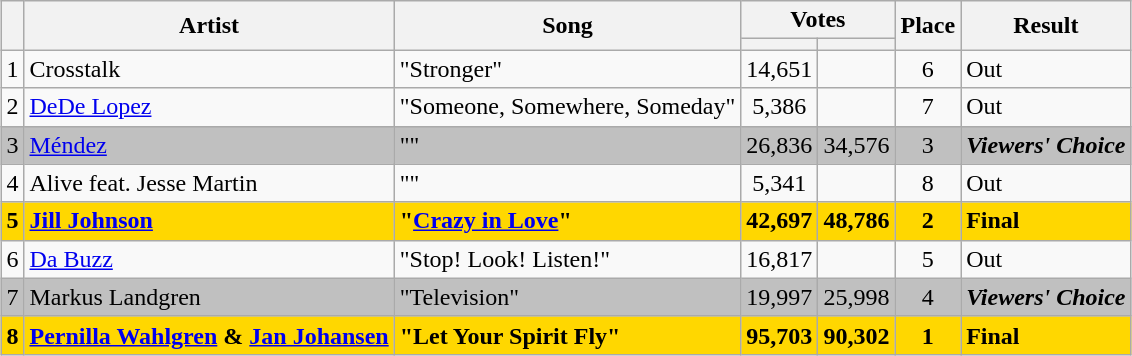<table class="sortable wikitable" style="margin: 1em auto 1em auto; text-align:center;">
<tr>
<th rowspan="2"></th>
<th rowspan="2">Artist</th>
<th rowspan="2">Song</th>
<th colspan="2">Votes</th>
<th rowspan="2">Place</th>
<th rowspan="2" class="unsortable">Result</th>
</tr>
<tr>
<th></th>
<th></th>
</tr>
<tr>
<td>1</td>
<td align="left">Crosstalk</td>
<td align="left">"Stronger"</td>
<td>14,651</td>
<td></td>
<td>6</td>
<td align="left">Out</td>
</tr>
<tr>
<td>2</td>
<td align="left"><a href='#'>DeDe Lopez</a></td>
<td align="left">"Someone, Somewhere, Someday"</td>
<td>5,386</td>
<td></td>
<td>7</td>
<td align="left">Out</td>
</tr>
<tr style="background:silver;">
<td>3</td>
<td align="left"><a href='#'>Méndez</a></td>
<td align="left">""</td>
<td>26,836</td>
<td>34,576</td>
<td>3</td>
<td align="left"><strong><em>Viewers' Choice</em></strong></td>
</tr>
<tr>
<td>4</td>
<td align="left">Alive feat. Jesse Martin</td>
<td align="left">""</td>
<td>5,341</td>
<td></td>
<td>8</td>
<td align="left">Out</td>
</tr>
<tr style="background:gold;">
<td><strong>5</strong></td>
<td align="left"><strong><a href='#'>Jill Johnson</a></strong></td>
<td align="left"><strong>"<a href='#'>Crazy in Love</a>"</strong></td>
<td><strong>42,697</strong></td>
<td><strong>48,786</strong></td>
<td><strong>2</strong></td>
<td align="left"><strong>Final</strong></td>
</tr>
<tr>
<td>6</td>
<td align="left"><a href='#'>Da Buzz</a></td>
<td align="left">"Stop! Look! Listen!"</td>
<td>16,817</td>
<td></td>
<td>5</td>
<td align="left">Out</td>
</tr>
<tr style="background:silver;">
<td>7</td>
<td align="left">Markus Landgren</td>
<td align="left">"Television"</td>
<td>19,997</td>
<td>25,998</td>
<td>4</td>
<td align="left"><strong><em>Viewers' Choice</em></strong></td>
</tr>
<tr style="background:gold;">
<td><strong>8</strong></td>
<td align="left"><strong><a href='#'>Pernilla Wahlgren</a> & <a href='#'>Jan Johansen</a></strong></td>
<td align="left"><strong>"Let Your Spirit Fly"</strong></td>
<td><strong>95,703</strong></td>
<td><strong>90,302</strong></td>
<td><strong>1</strong></td>
<td align="left"><strong>Final</strong></td>
</tr>
</table>
